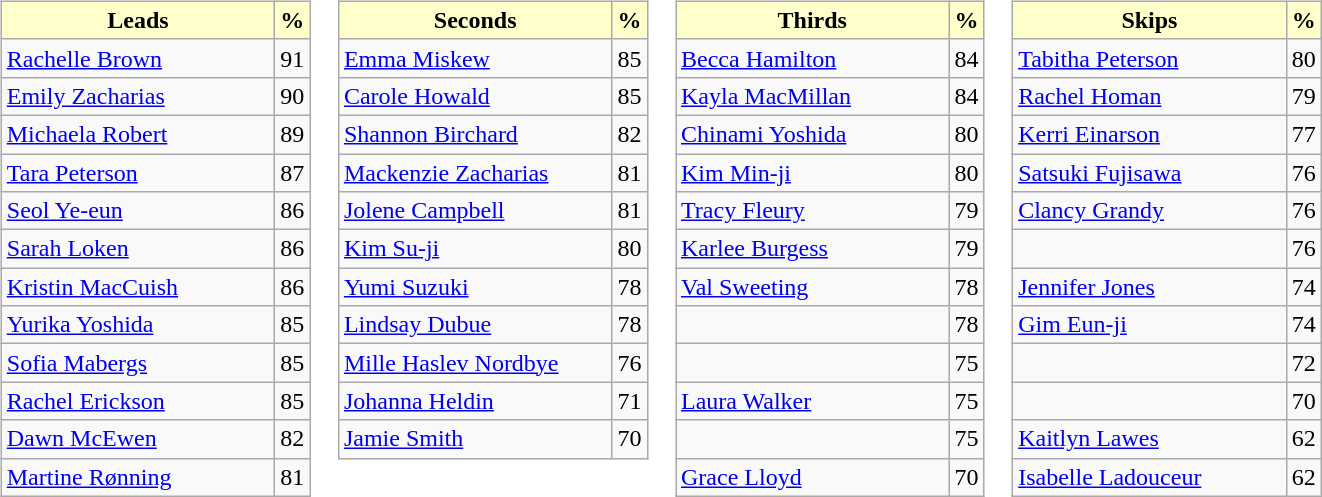<table style="display: flex; flex-wrap: wrap;">
<tr>
<td valign=top style="display: inline-block;"><br><table class="wikitable">
<tr>
<th style="background:#ffc; width:175px;">Leads</th>
<th style="background:#ffc;">%</th>
</tr>
<tr>
<td> <a href='#'>Rachelle Brown</a></td>
<td>91</td>
</tr>
<tr>
<td> <a href='#'>Emily Zacharias</a></td>
<td>90</td>
</tr>
<tr>
<td> <a href='#'>Michaela Robert</a></td>
<td>89</td>
</tr>
<tr>
<td> <a href='#'>Tara Peterson</a></td>
<td>87</td>
</tr>
<tr>
<td> <a href='#'>Seol Ye-eun</a></td>
<td>86</td>
</tr>
<tr>
<td> <a href='#'>Sarah Loken</a></td>
<td>86</td>
</tr>
<tr>
<td> <a href='#'>Kristin MacCuish</a></td>
<td>86</td>
</tr>
<tr>
<td> <a href='#'>Yurika Yoshida</a></td>
<td>85</td>
</tr>
<tr>
<td> <a href='#'>Sofia Mabergs</a></td>
<td>85</td>
</tr>
<tr>
<td> <a href='#'>Rachel Erickson</a></td>
<td>85</td>
</tr>
<tr>
<td> <a href='#'>Dawn McEwen</a></td>
<td>82</td>
</tr>
<tr>
<td> <a href='#'>Martine Rønning</a></td>
<td>81</td>
</tr>
</table>
</td>
<td valign=top style="display: inline-block;"><br><table class="wikitable">
<tr>
<th style="background:#ffc; width:175px;">Seconds</th>
<th style="background:#ffc;">%</th>
</tr>
<tr>
<td> <a href='#'>Emma Miskew</a></td>
<td>85</td>
</tr>
<tr>
<td> <a href='#'>Carole Howald</a></td>
<td>85</td>
</tr>
<tr>
<td> <a href='#'>Shannon Birchard</a></td>
<td>82</td>
</tr>
<tr>
<td> <a href='#'>Mackenzie Zacharias</a></td>
<td>81</td>
</tr>
<tr>
<td> <a href='#'>Jolene Campbell</a></td>
<td>81</td>
</tr>
<tr>
<td> <a href='#'>Kim Su-ji</a></td>
<td>80</td>
</tr>
<tr>
<td> <a href='#'>Yumi Suzuki</a></td>
<td>78</td>
</tr>
<tr>
<td> <a href='#'>Lindsay Dubue</a></td>
<td>78</td>
</tr>
<tr>
<td> <a href='#'>Mille Haslev Nordbye</a></td>
<td>76</td>
</tr>
<tr>
<td> <a href='#'>Johanna Heldin</a></td>
<td>71</td>
</tr>
<tr>
<td> <a href='#'>Jamie Smith</a></td>
<td>70</td>
</tr>
</table>
</td>
<td valign=top style="display: inline-block;"><br><table class="wikitable">
<tr>
<th style="background:#ffc; width:175px;">Thirds</th>
<th style="background:#ffc;">%</th>
</tr>
<tr>
<td> <a href='#'>Becca Hamilton</a></td>
<td>84</td>
</tr>
<tr>
<td> <a href='#'>Kayla MacMillan</a></td>
<td>84</td>
</tr>
<tr>
<td> <a href='#'>Chinami Yoshida</a></td>
<td>80</td>
</tr>
<tr>
<td> <a href='#'>Kim Min-ji</a></td>
<td>80</td>
</tr>
<tr>
<td> <a href='#'>Tracy Fleury</a></td>
<td>79</td>
</tr>
<tr>
<td> <a href='#'>Karlee Burgess</a></td>
<td>79</td>
</tr>
<tr>
<td> <a href='#'>Val Sweeting</a></td>
<td>78</td>
</tr>
<tr>
<td></td>
<td>78</td>
</tr>
<tr>
<td></td>
<td>75</td>
</tr>
<tr>
<td> <a href='#'>Laura Walker</a></td>
<td>75</td>
</tr>
<tr>
<td></td>
<td>75</td>
</tr>
<tr>
<td> <a href='#'>Grace Lloyd</a></td>
<td>70</td>
</tr>
</table>
</td>
<td valign=top style="display: inline-block;"><br><table class="wikitable">
<tr>
<th style="background:#ffc; width:175px;">Skips</th>
<th style="background:#ffc;">%</th>
</tr>
<tr>
<td> <a href='#'>Tabitha Peterson</a></td>
<td>80</td>
</tr>
<tr>
<td> <a href='#'>Rachel Homan</a></td>
<td>79</td>
</tr>
<tr>
<td> <a href='#'>Kerri Einarson</a></td>
<td>77</td>
</tr>
<tr>
<td> <a href='#'>Satsuki Fujisawa</a></td>
<td>76</td>
</tr>
<tr>
<td> <a href='#'>Clancy Grandy</a></td>
<td>76</td>
</tr>
<tr>
<td></td>
<td>76</td>
</tr>
<tr>
<td> <a href='#'>Jennifer Jones</a></td>
<td>74</td>
</tr>
<tr>
<td> <a href='#'>Gim Eun-ji</a></td>
<td>74</td>
</tr>
<tr>
<td></td>
<td>72</td>
</tr>
<tr>
<td></td>
<td>70</td>
</tr>
<tr>
<td> <a href='#'>Kaitlyn Lawes</a></td>
<td>62</td>
</tr>
<tr>
<td> <a href='#'>Isabelle Ladouceur</a></td>
<td>62</td>
</tr>
</table>
</td>
</tr>
</table>
